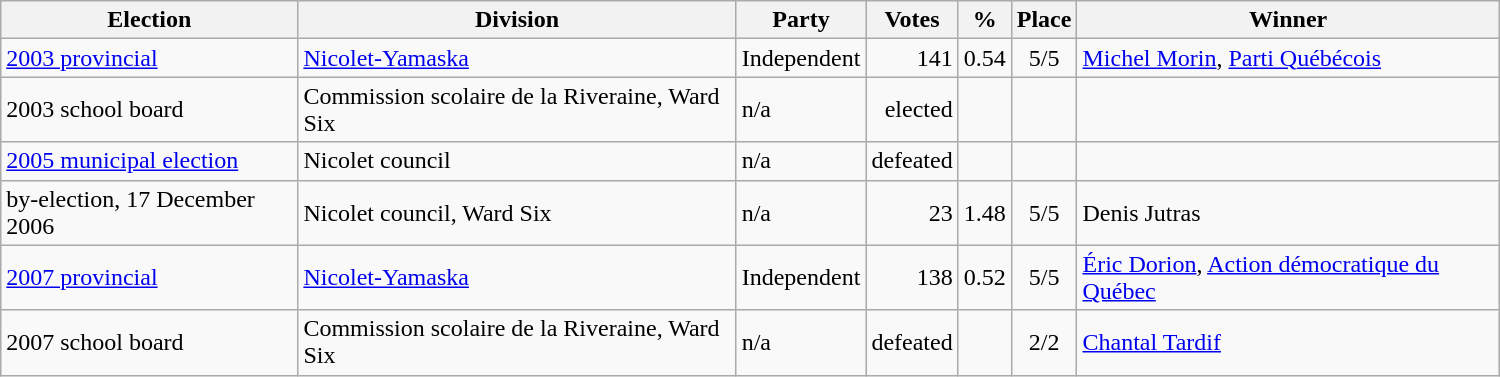<table class="wikitable" width="1000">
<tr>
<th align="left">Election</th>
<th align="left">Division</th>
<th align="left">Party</th>
<th align="right">Votes</th>
<th align="right">%</th>
<th align="center">Place</th>
<th align="center">Winner</th>
</tr>
<tr>
<td align="left"><a href='#'>2003 provincial</a></td>
<td align="left"><a href='#'>Nicolet-Yamaska</a></td>
<td align="left">Independent</td>
<td align="right">141</td>
<td align="right">0.54</td>
<td align="center">5/5</td>
<td align="left"><a href='#'>Michel Morin</a>, <a href='#'>Parti Québécois</a></td>
</tr>
<tr>
<td align="left">2003 school board</td>
<td align="left">Commission scolaire de la Riveraine, Ward Six</td>
<td align="left">n/a</td>
<td align="right">elected</td>
<td align="right"></td>
<td align="center"></td>
<td align="left"></td>
</tr>
<tr>
<td align="left"><a href='#'>2005 municipal election</a></td>
<td align="left">Nicolet council</td>
<td align="left">n/a</td>
<td align="right">defeated</td>
<td align="right"></td>
<td align="center"></td>
<td align="left"></td>
</tr>
<tr>
<td align="left">by-election, 17 December 2006</td>
<td align="left">Nicolet council, Ward Six</td>
<td align="left">n/a</td>
<td align="right">23</td>
<td align="right">1.48</td>
<td align="center">5/5</td>
<td align="left">Denis Jutras</td>
</tr>
<tr>
<td align="left"><a href='#'>2007 provincial</a></td>
<td align="left"><a href='#'>Nicolet-Yamaska</a></td>
<td align="left">Independent</td>
<td align="right">138</td>
<td align="right">0.52</td>
<td align="center">5/5</td>
<td align="left"><a href='#'>Éric Dorion</a>, <a href='#'>Action démocratique du Québec</a></td>
</tr>
<tr>
<td align="left">2007 school board</td>
<td align="left">Commission scolaire de la Riveraine, Ward Six</td>
<td align="left">n/a</td>
<td align="right">defeated</td>
<td align="right"></td>
<td align="center">2/2</td>
<td align="left"><a href='#'>Chantal Tardif</a></td>
</tr>
</table>
